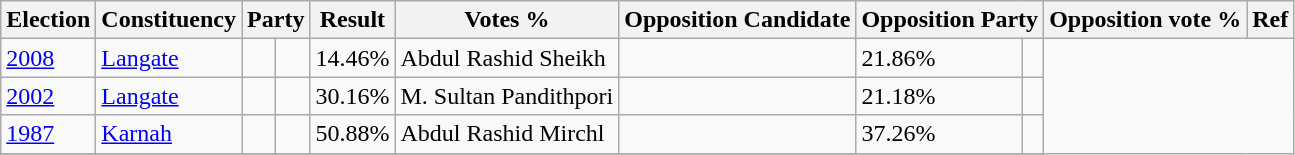<table class="wikitable sortable">
<tr>
<th>Election</th>
<th>Constituency</th>
<th colspan="2">Party</th>
<th>Result</th>
<th>Votes %</th>
<th>Opposition Candidate</th>
<th colspan="2">Opposition Party</th>
<th>Opposition vote %</th>
<th>Ref</th>
</tr>
<tr>
<td><a href='#'>2008</a></td>
<td><a href='#'>Langate</a></td>
<td></td>
<td></td>
<td>14.46%</td>
<td>Abdul Rashid Sheikh</td>
<td></td>
<td>21.86%</td>
<td></td>
</tr>
<tr>
<td><a href='#'>2002</a></td>
<td><a href='#'>Langate</a></td>
<td></td>
<td></td>
<td>30.16%</td>
<td>M. Sultan Pandithpori</td>
<td></td>
<td>21.18%</td>
<td></td>
</tr>
<tr>
<td><a href='#'>1987</a></td>
<td><a href='#'>Karnah</a></td>
<td></td>
<td></td>
<td>50.88%</td>
<td>Abdul Rashid Mirchl</td>
<td></td>
<td>37.26%</td>
<td></td>
</tr>
<tr>
</tr>
</table>
